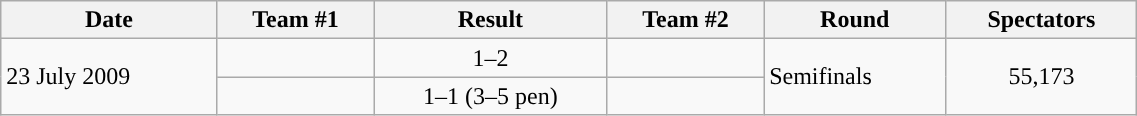<table class="wikitable" style="text-align:left; width:60%;">
<tr>
<th style="text-align:center;">Date</th>
<th style="text-align:center;">Team #1</th>
<th style="text-align:center;">Result</th>
<th style="text-align:center;">Team #2</th>
<th style="text-align:center;">Round</th>
<th style="text-align:center;">Spectators</th>
</tr>
<tr>
<td rowspan=2>23 July 2009</td>
<td></td>
<td style="text-align:center;">1–2</td>
<td><strong></strong></td>
<td rowspan=2>Semifinals</td>
<td rowspan=2 style="text-align:center;">55,173</td>
</tr>
<tr>
<td></td>
<td style="text-align:center;">1–1 (3–5 pen)</td>
<td><strong></strong></td>
</tr>
</table>
